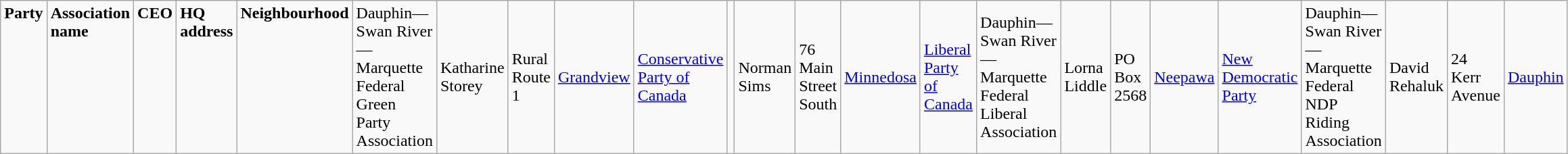<table class="wikitable">
<tr>
<td colspan="2" rowspan="1" align="left" valign="top"><strong>Party</strong></td>
<td valign="top"><strong>Association name</strong></td>
<td valign="top"><strong>CEO</strong></td>
<td valign="top"><strong>HQ address </strong></td>
<td valign="top"><strong>Neighbourhood</strong><br></td>
<td>Dauphin—Swan River—Marquette Federal Green Party Association</td>
<td>Katharine Storey</td>
<td>Rural Route 1</td>
<td><a href='#'>Grandview</a><br></td>
<td><a href='#'>Conservative Party of Canada</a></td>
<td></td>
<td>Norman Sims</td>
<td>76 Main Street South</td>
<td><a href='#'>Minnedosa</a><br></td>
<td><a href='#'>Liberal Party of Canada</a></td>
<td>Dauphin—Swan River—Marquette Federal Liberal Association</td>
<td>Lorna Liddle</td>
<td>PO Box 2568</td>
<td><a href='#'>Neepawa</a><br></td>
<td><a href='#'>New Democratic Party</a></td>
<td>Dauphin—Swan River—Marquette Federal NDP Riding Association</td>
<td>David Rehaluk</td>
<td>24 Kerr Avenue</td>
<td><a href='#'>Dauphin</a></td>
</tr>
</table>
